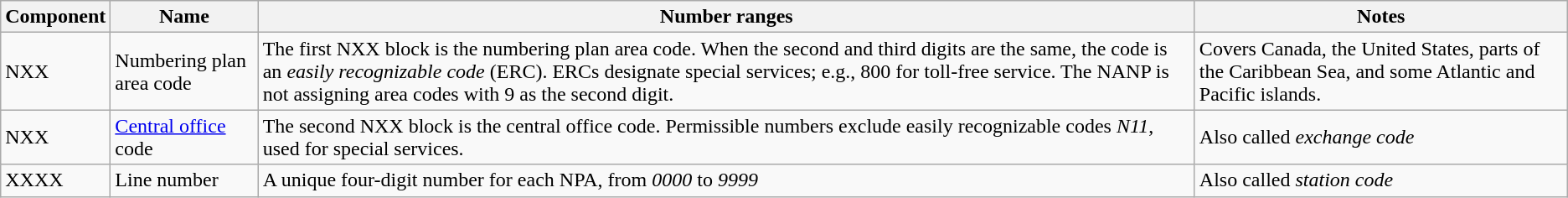<table class=wikitable>
<tr>
<th>Component</th>
<th>Name</th>
<th>Number ranges</th>
<th>Notes</th>
</tr>
<tr>
<td>NXX<br></td>
<td>Numbering plan area code</td>
<td>The first NXX block is the numbering plan area code. When the second and third digits are the same, the code is an <em>easily recognizable code</em> (ERC). ERCs designate special services; e.g., 800 for toll-free service. The NANP is not assigning area codes with 9 as the second digit.</td>
<td>Covers Canada, the United States, parts of the Caribbean Sea, and some Atlantic and Pacific islands.</td>
</tr>
<tr>
<td>NXX</td>
<td><a href='#'>Central office</a> code</td>
<td>The second NXX block is the central office code. Permissible numbers exclude easily recognizable codes <em>N11</em>, used for special services.</td>
<td>Also called <em>exchange code</em></td>
</tr>
<tr>
<td>XXXX</td>
<td>Line number</td>
<td>A unique four-digit number for each NPA, from <em>0000</em> to <em>9999</em></td>
<td>Also called <em>station code</em></td>
</tr>
</table>
